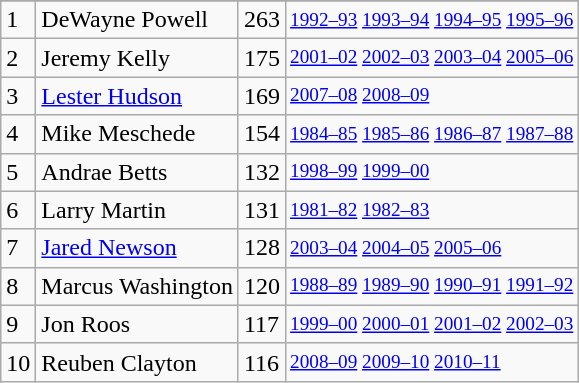<table class="wikitable">
<tr>
</tr>
<tr>
<td>1</td>
<td>DeWayne Powell</td>
<td>263</td>
<td style="font-size:80%;"><a href='#'>1992–93</a> <a href='#'>1993–94</a> <a href='#'>1994–95</a> <a href='#'>1995–96</a></td>
</tr>
<tr>
<td>2</td>
<td>Jeremy Kelly</td>
<td>175</td>
<td style="font-size:80%;"><a href='#'>2001–02</a> <a href='#'>2002–03</a> <a href='#'>2003–04</a> <a href='#'>2005–06</a></td>
</tr>
<tr>
<td>3</td>
<td><a href='#'>Lester Hudson</a></td>
<td>169</td>
<td style="font-size:80%;"><a href='#'>2007–08</a> <a href='#'>2008–09</a></td>
</tr>
<tr>
<td>4</td>
<td>Mike Meschede</td>
<td>154</td>
<td style="font-size:80%;"><a href='#'>1984–85</a> <a href='#'>1985–86</a> <a href='#'>1986–87</a> <a href='#'>1987–88</a></td>
</tr>
<tr>
<td>5</td>
<td>Andrae Betts</td>
<td>132</td>
<td style="font-size:80%;"><a href='#'>1998–99</a> <a href='#'>1999–00</a></td>
</tr>
<tr>
<td>6</td>
<td>Larry Martin</td>
<td>131</td>
<td style="font-size:80%;"><a href='#'>1981–82</a> <a href='#'>1982–83</a></td>
</tr>
<tr>
<td>7</td>
<td><a href='#'>Jared Newson</a></td>
<td>128</td>
<td style="font-size:80%;"><a href='#'>2003–04</a> <a href='#'>2004–05</a> <a href='#'>2005–06</a></td>
</tr>
<tr>
<td>8</td>
<td>Marcus Washington</td>
<td>120</td>
<td style="font-size:80%;"><a href='#'>1988–89</a> <a href='#'>1989–90</a> <a href='#'>1990–91</a> <a href='#'>1991–92</a></td>
</tr>
<tr>
<td>9</td>
<td>Jon Roos</td>
<td>117</td>
<td style="font-size:80%;"><a href='#'>1999–00</a> <a href='#'>2000–01</a> <a href='#'>2001–02</a> <a href='#'>2002–03</a></td>
</tr>
<tr>
<td>10</td>
<td>Reuben Clayton</td>
<td>116</td>
<td style="font-size:80%;"><a href='#'>2008–09</a> <a href='#'>2009–10</a> <a href='#'>2010–11</a></td>
</tr>
</table>
